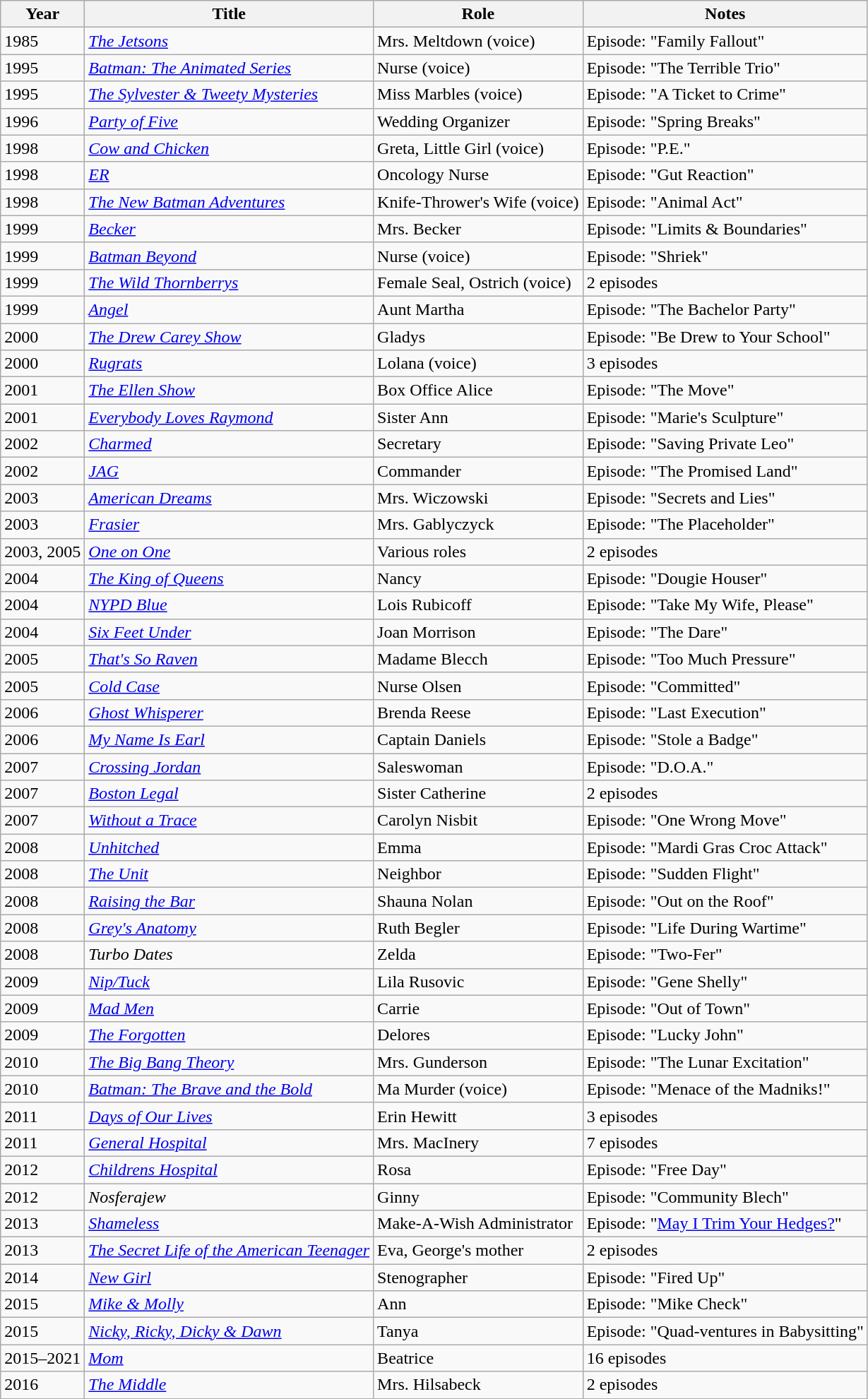<table class="wikitable sortable">
<tr>
<th>Year</th>
<th>Title</th>
<th>Role</th>
<th>Notes</th>
</tr>
<tr>
<td>1985</td>
<td><em><a href='#'>The Jetsons</a></em></td>
<td>Mrs. Meltdown (voice)</td>
<td>Episode: "Family Fallout"</td>
</tr>
<tr>
<td>1995</td>
<td><em><a href='#'>Batman: The Animated Series</a></em></td>
<td>Nurse (voice)</td>
<td>Episode: "The Terrible Trio"</td>
</tr>
<tr>
<td>1995</td>
<td><em><a href='#'>The Sylvester & Tweety Mysteries</a></em></td>
<td>Miss Marbles (voice)</td>
<td>Episode: "A Ticket to Crime"</td>
</tr>
<tr>
<td>1996</td>
<td><em><a href='#'>Party of Five</a></em></td>
<td>Wedding Organizer</td>
<td>Episode: "Spring Breaks"</td>
</tr>
<tr>
<td>1998</td>
<td><em><a href='#'>Cow and Chicken</a></em></td>
<td>Greta, Little Girl (voice)</td>
<td>Episode: "P.E."</td>
</tr>
<tr>
<td>1998</td>
<td><a href='#'><em>ER</em></a></td>
<td>Oncology Nurse</td>
<td>Episode: "Gut Reaction"</td>
</tr>
<tr>
<td>1998</td>
<td><em><a href='#'>The New Batman Adventures</a></em></td>
<td>Knife-Thrower's Wife (voice)</td>
<td>Episode: "Animal Act"</td>
</tr>
<tr>
<td>1999</td>
<td><a href='#'><em>Becker</em></a></td>
<td>Mrs. Becker</td>
<td>Episode: "Limits & Boundaries"</td>
</tr>
<tr>
<td>1999</td>
<td><em><a href='#'>Batman Beyond</a></em></td>
<td>Nurse (voice)</td>
<td>Episode: "Shriek"</td>
</tr>
<tr>
<td>1999</td>
<td><em><a href='#'>The Wild Thornberrys</a></em></td>
<td>Female Seal, Ostrich (voice)</td>
<td>2 episodes</td>
</tr>
<tr>
<td>1999</td>
<td><a href='#'><em>Angel</em></a></td>
<td>Aunt Martha</td>
<td>Episode: "The Bachelor Party"</td>
</tr>
<tr>
<td>2000</td>
<td><em><a href='#'>The Drew Carey Show</a></em></td>
<td>Gladys</td>
<td>Episode: "Be Drew to Your School"</td>
</tr>
<tr>
<td>2000</td>
<td><em><a href='#'>Rugrats</a></em></td>
<td>Lolana (voice)</td>
<td>3 episodes</td>
</tr>
<tr>
<td>2001</td>
<td><em><a href='#'>The Ellen Show</a></em></td>
<td>Box Office Alice</td>
<td>Episode: "The Move"</td>
</tr>
<tr>
<td>2001</td>
<td><em><a href='#'>Everybody Loves Raymond</a></em></td>
<td>Sister Ann</td>
<td>Episode: "Marie's Sculpture"</td>
</tr>
<tr>
<td>2002</td>
<td><em><a href='#'>Charmed</a></em></td>
<td>Secretary</td>
<td>Episode: "Saving Private Leo"</td>
</tr>
<tr>
<td>2002</td>
<td><a href='#'><em>JAG</em></a></td>
<td>Commander</td>
<td>Episode: "The Promised Land"</td>
</tr>
<tr>
<td>2003</td>
<td><em><a href='#'>American Dreams</a></em></td>
<td>Mrs. Wiczowski</td>
<td>Episode: "Secrets and Lies"</td>
</tr>
<tr>
<td>2003</td>
<td><em><a href='#'>Frasier</a></em></td>
<td>Mrs. Gablyczyck</td>
<td>Episode: "The Placeholder"</td>
</tr>
<tr>
<td>2003, 2005</td>
<td><a href='#'><em>One on One</em></a></td>
<td>Various roles</td>
<td>2 episodes</td>
</tr>
<tr>
<td>2004</td>
<td><em><a href='#'>The King of Queens</a></em></td>
<td>Nancy</td>
<td>Episode: "Dougie Houser"</td>
</tr>
<tr>
<td>2004</td>
<td><em><a href='#'>NYPD Blue</a></em></td>
<td>Lois Rubicoff</td>
<td>Episode: "Take My Wife, Please"</td>
</tr>
<tr>
<td>2004</td>
<td><a href='#'><em>Six Feet Under</em></a></td>
<td>Joan Morrison</td>
<td>Episode: "The Dare"</td>
</tr>
<tr>
<td>2005</td>
<td><em><a href='#'>That's So Raven</a></em></td>
<td>Madame Blecch</td>
<td>Episode: "Too Much Pressure"</td>
</tr>
<tr>
<td>2005</td>
<td><em><a href='#'>Cold Case</a></em></td>
<td>Nurse Olsen</td>
<td>Episode: "Committed"</td>
</tr>
<tr>
<td>2006</td>
<td><em><a href='#'>Ghost Whisperer</a></em></td>
<td>Brenda Reese</td>
<td>Episode: "Last Execution"</td>
</tr>
<tr>
<td>2006</td>
<td><em><a href='#'>My Name Is Earl</a></em></td>
<td>Captain Daniels</td>
<td>Episode: "Stole a Badge"</td>
</tr>
<tr>
<td>2007</td>
<td><em><a href='#'>Crossing Jordan</a></em></td>
<td>Saleswoman</td>
<td>Episode: "D.O.A."</td>
</tr>
<tr>
<td>2007</td>
<td><em><a href='#'>Boston Legal</a></em></td>
<td>Sister Catherine</td>
<td>2 episodes</td>
</tr>
<tr>
<td>2007</td>
<td><em><a href='#'>Without a Trace</a></em></td>
<td>Carolyn Nisbit</td>
<td>Episode: "One Wrong Move"</td>
</tr>
<tr>
<td>2008</td>
<td><em><a href='#'>Unhitched</a></em></td>
<td>Emma</td>
<td>Episode: "Mardi Gras Croc Attack"</td>
</tr>
<tr>
<td>2008</td>
<td><em><a href='#'>The Unit</a></em></td>
<td>Neighbor</td>
<td>Episode: "Sudden Flight"</td>
</tr>
<tr>
<td>2008</td>
<td><a href='#'><em>Raising the Bar</em></a></td>
<td>Shauna Nolan</td>
<td>Episode: "Out on the Roof"</td>
</tr>
<tr>
<td>2008</td>
<td><em><a href='#'>Grey's Anatomy</a></em></td>
<td>Ruth Begler</td>
<td>Episode: "Life During Wartime"</td>
</tr>
<tr>
<td>2008</td>
<td><em>Turbo Dates</em></td>
<td>Zelda</td>
<td>Episode: "Two-Fer"</td>
</tr>
<tr>
<td>2009</td>
<td><em><a href='#'>Nip/Tuck</a></em></td>
<td>Lila Rusovic</td>
<td>Episode: "Gene Shelly"</td>
</tr>
<tr>
<td>2009</td>
<td><em><a href='#'>Mad Men</a></em></td>
<td>Carrie</td>
<td>Episode: "Out of Town"</td>
</tr>
<tr>
<td>2009</td>
<td><a href='#'><em>The Forgotten</em></a></td>
<td>Delores</td>
<td>Episode: "Lucky John"</td>
</tr>
<tr>
<td>2010</td>
<td><em><a href='#'>The Big Bang Theory</a></em></td>
<td>Mrs. Gunderson</td>
<td>Episode: "The Lunar Excitation"</td>
</tr>
<tr>
<td>2010</td>
<td><em><a href='#'>Batman: The Brave and the Bold</a></em></td>
<td>Ma Murder (voice)</td>
<td>Episode: "Menace of the Madniks!"</td>
</tr>
<tr>
<td>2011</td>
<td><em><a href='#'>Days of Our Lives</a></em></td>
<td>Erin Hewitt</td>
<td>3 episodes</td>
</tr>
<tr>
<td>2011</td>
<td><em><a href='#'>General Hospital</a></em></td>
<td>Mrs. MacInery</td>
<td>7 episodes</td>
</tr>
<tr>
<td>2012</td>
<td><em><a href='#'>Childrens Hospital</a></em></td>
<td>Rosa</td>
<td>Episode: "Free Day"</td>
</tr>
<tr>
<td>2012</td>
<td><em>Nosferajew</em></td>
<td>Ginny</td>
<td>Episode: "Community Blech"</td>
</tr>
<tr>
<td>2013</td>
<td><a href='#'><em>Shameless</em></a></td>
<td>Make-A-Wish Administrator</td>
<td>Episode: "<a href='#'>May I Trim Your Hedges?</a>"</td>
</tr>
<tr>
<td>2013</td>
<td><em><a href='#'>The Secret Life of the American Teenager</a></em></td>
<td>Eva, George's mother</td>
<td>2 episodes</td>
</tr>
<tr>
<td>2014</td>
<td><em><a href='#'>New Girl</a></em></td>
<td>Stenographer</td>
<td>Episode: "Fired Up"</td>
</tr>
<tr>
<td>2015</td>
<td><em><a href='#'>Mike & Molly</a></em></td>
<td>Ann</td>
<td>Episode: "Mike Check"</td>
</tr>
<tr>
<td>2015</td>
<td><em><a href='#'>Nicky, Ricky, Dicky & Dawn</a></em></td>
<td>Tanya</td>
<td>Episode: "Quad-ventures in Babysitting"</td>
</tr>
<tr>
<td>2015–2021</td>
<td><a href='#'><em>Mom</em></a></td>
<td>Beatrice</td>
<td>16 episodes</td>
</tr>
<tr>
<td>2016</td>
<td><a href='#'><em>The Middle</em></a></td>
<td>Mrs. Hilsabeck</td>
<td>2 episodes</td>
</tr>
</table>
